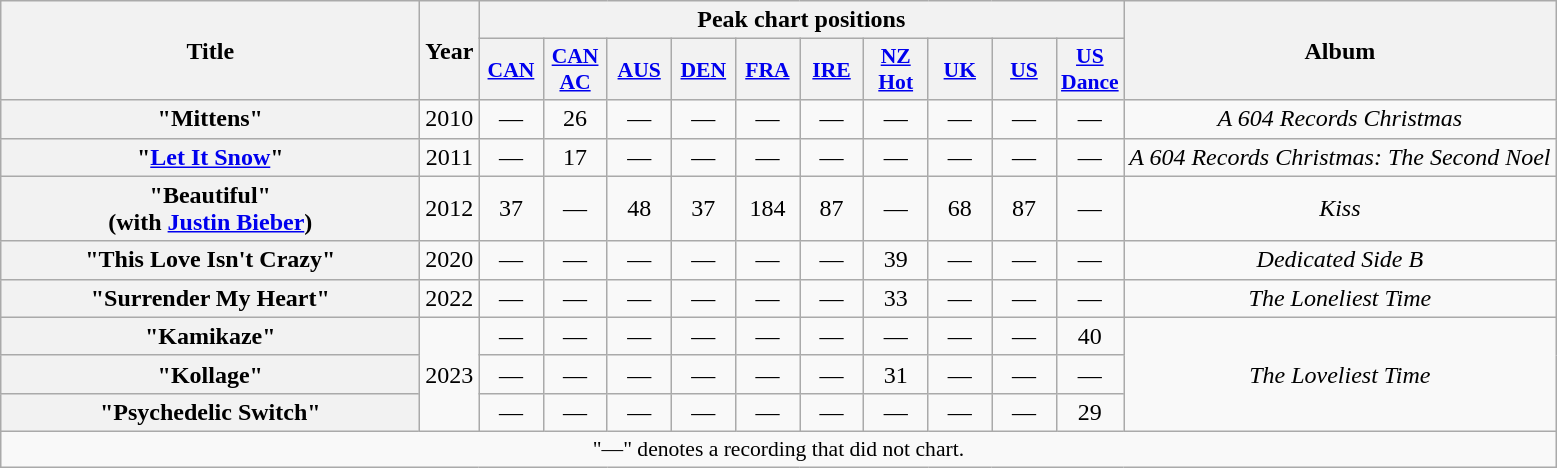<table class="wikitable plainrowheaders" style="text-align:center;">
<tr>
<th scope="col" rowspan="2" style="width:17em;">Title</th>
<th scope="col" rowspan="2">Year</th>
<th scope="col" colspan="10">Peak chart positions</th>
<th scope="col" rowspan="2">Album</th>
</tr>
<tr>
<th scope="col" style="width:2.5em;font-size:90%;"><a href='#'>CAN</a><br></th>
<th scope="col" style="width:2.5em;font-size:90%;"><a href='#'>CAN<br>AC</a><br></th>
<th scope="col" style="width:2.5em;font-size:90%;"><a href='#'>AUS</a><br></th>
<th scope="col" style="width:2.5em;font-size:90%;"><a href='#'>DEN</a><br></th>
<th scope="col" style="width:2.5em;font-size:90%;"><a href='#'>FRA</a><br></th>
<th scope="col" style="width:2.5em;font-size:90%;"><a href='#'>IRE</a><br></th>
<th scope="col" style="width:2.5em;font-size:90%;"><a href='#'>NZ<br>Hot</a><br></th>
<th scope="col" style="width:2.5em;font-size:90%;"><a href='#'>UK</a><br></th>
<th scope="col" style="width:2.5em;font-size:90%;"><a href='#'>US</a><br></th>
<th scope="col" style="width:2.5em;font-size:90%;"><a href='#'>US<br>Dance</a><br></th>
</tr>
<tr>
<th scope="row">"Mittens"</th>
<td>2010</td>
<td>—</td>
<td>26</td>
<td>—</td>
<td>—</td>
<td>—</td>
<td>—</td>
<td>—</td>
<td>—</td>
<td>—</td>
<td>—</td>
<td><em>A 604 Records Christmas</em></td>
</tr>
<tr>
<th scope="row">"<a href='#'>Let It Snow</a>"</th>
<td>2011</td>
<td>—</td>
<td>17</td>
<td>—</td>
<td>—</td>
<td>—</td>
<td>—</td>
<td>—</td>
<td>—</td>
<td>—</td>
<td>—</td>
<td><em>A 604 Records Christmas: The Second Noel</em></td>
</tr>
<tr>
<th scope="row">"Beautiful"<br><span>(with <a href='#'>Justin Bieber</a>)</span></th>
<td>2012</td>
<td>37</td>
<td>—</td>
<td>48</td>
<td>37</td>
<td>184</td>
<td>87</td>
<td>—</td>
<td>68</td>
<td>87</td>
<td>—</td>
<td><em>Kiss</em></td>
</tr>
<tr>
<th scope="row">"This Love Isn't Crazy"</th>
<td>2020</td>
<td>—</td>
<td>—</td>
<td>—</td>
<td>—</td>
<td>—</td>
<td>—</td>
<td>39</td>
<td>—</td>
<td>—</td>
<td>—</td>
<td><em>Dedicated Side B</em></td>
</tr>
<tr>
<th scope="row">"Surrender My Heart"</th>
<td>2022</td>
<td>—</td>
<td>—</td>
<td>—</td>
<td>—</td>
<td>—</td>
<td>—</td>
<td>33</td>
<td>—</td>
<td>—</td>
<td>—</td>
<td><em>The Loneliest Time</em></td>
</tr>
<tr>
<th scope="row">"Kamikaze"</th>
<td rowspan="3">2023</td>
<td>—</td>
<td>—</td>
<td>—</td>
<td>—</td>
<td>—</td>
<td>—</td>
<td>—</td>
<td>—</td>
<td>—</td>
<td>40</td>
<td rowspan="3"><em>The Loveliest Time</em></td>
</tr>
<tr>
<th scope="row">"Kollage"</th>
<td>—</td>
<td>—</td>
<td>—</td>
<td>—</td>
<td>—</td>
<td>—</td>
<td>31</td>
<td>—</td>
<td>—</td>
<td>—</td>
</tr>
<tr>
<th scope="row">"Psychedelic Switch"</th>
<td>—</td>
<td>—</td>
<td>—</td>
<td>—</td>
<td>—</td>
<td>—</td>
<td>—</td>
<td>—</td>
<td>—</td>
<td>29</td>
</tr>
<tr>
<td colspan="15" style="font-size:90%">"—" denotes a recording that did not chart.</td>
</tr>
</table>
